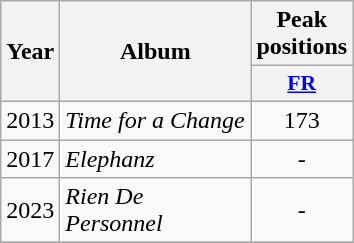<table class="wikitable">
<tr>
<th align="center" rowspan="2" width="10">Year</th>
<th align="center" rowspan="2" width="120">Album</th>
<th align="center" colspan="1" width="20">Peak positions</th>
</tr>
<tr>
<th scope="col" style="width:3em;font-size:90%;"><a href='#'>FR</a><br></th>
</tr>
<tr>
<td style="text-align:center;">2013</td>
<td><em>Time for a Change</em></td>
<td style="text-align:center;">173</td>
</tr>
<tr>
<td style="text-align:center;">2017</td>
<td><em>Elephanz</em></td>
<td style="text-align:center;">-</td>
</tr>
<tr>
<td style="text-align:center;">2023</td>
<td><em>Rien De Personnel</em></td>
<td style="text-align:center;">-</td>
</tr>
<tr>
</tr>
</table>
